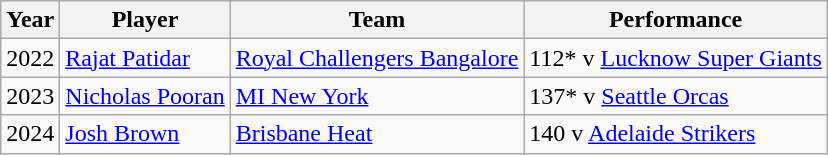<table class="wikitable">
<tr>
<th>Year</th>
<th>Player</th>
<th>Team</th>
<th>Performance</th>
</tr>
<tr>
<td>2022</td>
<td> <a href='#'>Rajat Patidar</a></td>
<td> <a href='#'>Royal Challengers Bangalore</a></td>
<td>112* v  <a href='#'>Lucknow Super Giants</a></td>
</tr>
<tr>
<td>2023</td>
<td> <a href='#'>Nicholas Pooran</a></td>
<td> <a href='#'>MI New York</a></td>
<td>137* v  <a href='#'>Seattle Orcas</a></td>
</tr>
<tr>
<td>2024</td>
<td> <a href='#'>Josh Brown</a></td>
<td> <a href='#'>Brisbane Heat</a></td>
<td>140 v  <a href='#'>Adelaide Strikers</a></td>
</tr>
</table>
